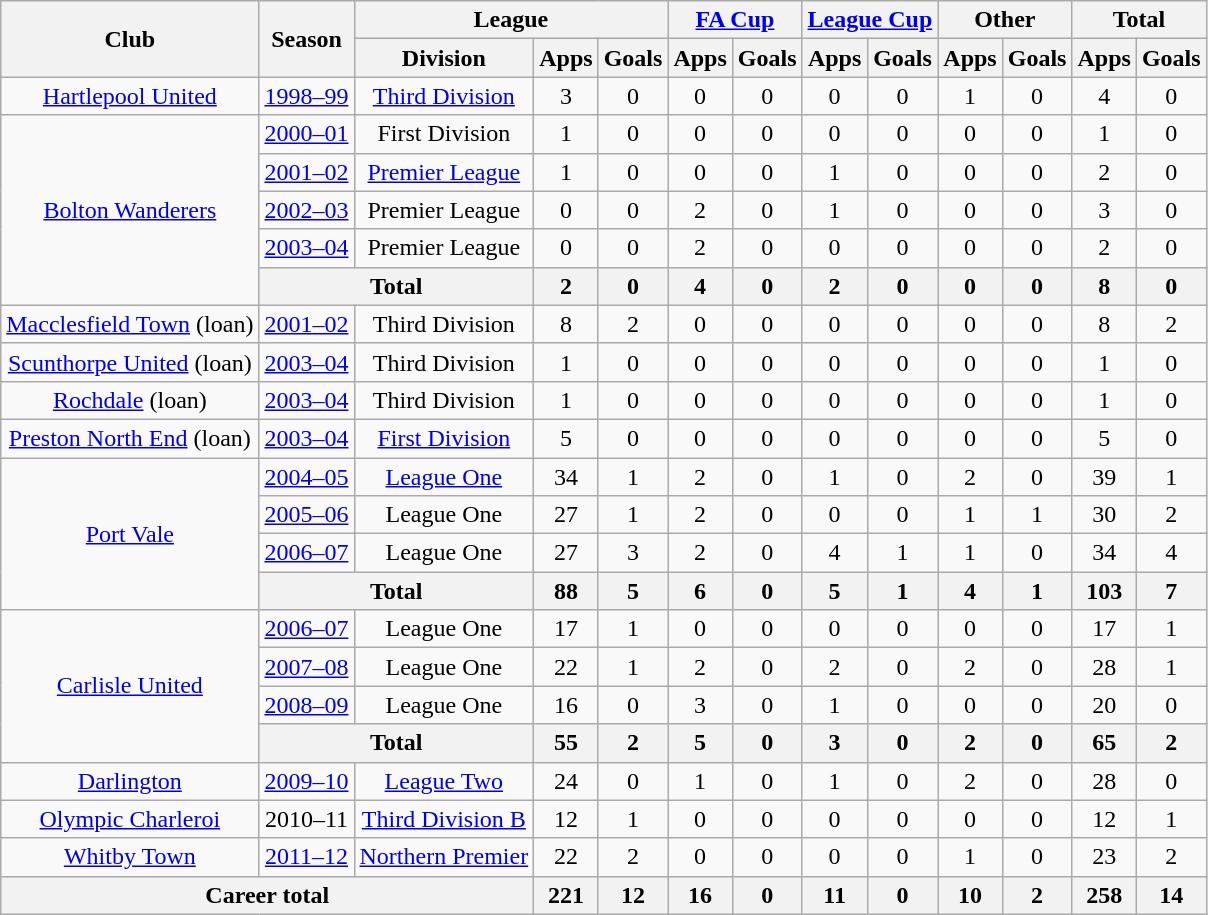<table class="wikitable" style="text-align:center">
<tr>
<th rowspan="2">Club</th>
<th rowspan="2">Season</th>
<th colspan="3">League</th>
<th colspan="2"><a href='#'>FA Cup</a></th>
<th colspan="2"><a href='#'>League Cup</a></th>
<th colspan="2">Other</th>
<th colspan="2">Total</th>
</tr>
<tr>
<th>Division</th>
<th>Apps</th>
<th>Goals</th>
<th>Apps</th>
<th>Goals</th>
<th>Apps</th>
<th>Goals</th>
<th>Apps</th>
<th>Goals</th>
<th>Apps</th>
<th>Goals</th>
</tr>
<tr>
<td><a href='#'>Hartlepool United</a></td>
<td><a href='#'>1998–99</a></td>
<td><a href='#'>Third Division</a></td>
<td>3</td>
<td>0</td>
<td>0</td>
<td>0</td>
<td>0</td>
<td>0</td>
<td>1</td>
<td>0</td>
<td>4</td>
<td>0</td>
</tr>
<tr>
<td rowspan="5"><a href='#'>Bolton Wanderers</a></td>
<td><a href='#'>2000–01</a></td>
<td>First Division</td>
<td>1</td>
<td>0</td>
<td>0</td>
<td>0</td>
<td>0</td>
<td>0</td>
<td>0</td>
<td>0</td>
<td>1</td>
<td>0</td>
</tr>
<tr>
<td><a href='#'>2001–02</a></td>
<td><a href='#'>Premier League</a></td>
<td>1</td>
<td>0</td>
<td>0</td>
<td>0</td>
<td>1</td>
<td>0</td>
<td>0</td>
<td>0</td>
<td>2</td>
<td>0</td>
</tr>
<tr>
<td><a href='#'>2002–03</a></td>
<td>Premier League</td>
<td>0</td>
<td>0</td>
<td>2</td>
<td>0</td>
<td>1</td>
<td>0</td>
<td>0</td>
<td>0</td>
<td>3</td>
<td>0</td>
</tr>
<tr>
<td><a href='#'>2003–04</a></td>
<td>Premier League</td>
<td>0</td>
<td>0</td>
<td>2</td>
<td>0</td>
<td>0</td>
<td>0</td>
<td>0</td>
<td>0</td>
<td>2</td>
<td>0</td>
</tr>
<tr>
<th colspan="2">Total</th>
<th>2</th>
<th>0</th>
<th>4</th>
<th>0</th>
<th>2</th>
<th>0</th>
<th>0</th>
<th>0</th>
<th>8</th>
<th>0</th>
</tr>
<tr>
<td><a href='#'>Macclesfield Town</a> (loan)</td>
<td><a href='#'>2001–02</a></td>
<td>Third Division</td>
<td>8</td>
<td>2</td>
<td>0</td>
<td>0</td>
<td>0</td>
<td>0</td>
<td>0</td>
<td>0</td>
<td>8</td>
<td>2</td>
</tr>
<tr>
<td><a href='#'>Scunthorpe United</a> (loan)</td>
<td><a href='#'>2003–04</a></td>
<td>Third Division</td>
<td>1</td>
<td>0</td>
<td>0</td>
<td>0</td>
<td>0</td>
<td>0</td>
<td>0</td>
<td>0</td>
<td>1</td>
<td>0</td>
</tr>
<tr>
<td><a href='#'>Rochdale</a> (loan)</td>
<td><a href='#'>2003–04</a></td>
<td>Third Division</td>
<td>1</td>
<td>0</td>
<td>0</td>
<td>0</td>
<td>0</td>
<td>0</td>
<td>0</td>
<td>0</td>
<td>1</td>
<td>0</td>
</tr>
<tr>
<td><a href='#'>Preston North End</a> (loan)</td>
<td><a href='#'>2003–04</a></td>
<td><a href='#'>First Division</a></td>
<td>5</td>
<td>0</td>
<td>0</td>
<td>0</td>
<td>0</td>
<td>0</td>
<td>0</td>
<td>0</td>
<td>5</td>
<td>0</td>
</tr>
<tr>
<td rowspan="4"><a href='#'>Port Vale</a></td>
<td><a href='#'>2004–05</a></td>
<td><a href='#'>League One</a></td>
<td>34</td>
<td>1</td>
<td>2</td>
<td>0</td>
<td>1</td>
<td>0</td>
<td>2</td>
<td>0</td>
<td>39</td>
<td>1</td>
</tr>
<tr>
<td><a href='#'>2005–06</a></td>
<td>League One</td>
<td>27</td>
<td>1</td>
<td>2</td>
<td>0</td>
<td>0</td>
<td>0</td>
<td>1</td>
<td>1</td>
<td>30</td>
<td>2</td>
</tr>
<tr>
<td><a href='#'>2006–07</a></td>
<td>League One</td>
<td>27</td>
<td>3</td>
<td>2</td>
<td>0</td>
<td>4</td>
<td>1</td>
<td>1</td>
<td>0</td>
<td>34</td>
<td>4</td>
</tr>
<tr>
<th colspan="2">Total</th>
<th>88</th>
<th>5</th>
<th>6</th>
<th>0</th>
<th>5</th>
<th>1</th>
<th>4</th>
<th>1</th>
<th>103</th>
<th>7</th>
</tr>
<tr>
<td rowspan="4"><a href='#'>Carlisle United</a></td>
<td><a href='#'>2006–07</a></td>
<td>League One</td>
<td>17</td>
<td>1</td>
<td>0</td>
<td>0</td>
<td>0</td>
<td>0</td>
<td>0</td>
<td>0</td>
<td>17</td>
<td>1</td>
</tr>
<tr>
<td><a href='#'>2007–08</a></td>
<td>League One</td>
<td>22</td>
<td>1</td>
<td>2</td>
<td>0</td>
<td>2</td>
<td>0</td>
<td>2</td>
<td>0</td>
<td>28</td>
<td>1</td>
</tr>
<tr>
<td><a href='#'>2008–09</a></td>
<td>League One</td>
<td>16</td>
<td>0</td>
<td>3</td>
<td>0</td>
<td>1</td>
<td>0</td>
<td>0</td>
<td>0</td>
<td>20</td>
<td>0</td>
</tr>
<tr>
<th colspan="2">Total</th>
<th>55</th>
<th>2</th>
<th>5</th>
<th>0</th>
<th>3</th>
<th>0</th>
<th>2</th>
<th>0</th>
<th>65</th>
<th>2</th>
</tr>
<tr>
<td><a href='#'>Darlington</a></td>
<td><a href='#'>2009–10</a></td>
<td><a href='#'>League Two</a></td>
<td>24</td>
<td>0</td>
<td>1</td>
<td>0</td>
<td>1</td>
<td>0</td>
<td>2</td>
<td>0</td>
<td>28</td>
<td>0</td>
</tr>
<tr>
<td><a href='#'>Olympic Charleroi</a></td>
<td>2010–11</td>
<td><a href='#'>Third Division B</a></td>
<td>12</td>
<td>1</td>
<td>0</td>
<td>0</td>
<td>0</td>
<td>0</td>
<td>0</td>
<td>0</td>
<td>12</td>
<td>1</td>
</tr>
<tr>
<td><a href='#'>Whitby Town</a></td>
<td><a href='#'>2011–12</a></td>
<td><a href='#'>Northern Premier</a></td>
<td>22</td>
<td>2</td>
<td>0</td>
<td>0</td>
<td>0</td>
<td>0</td>
<td>1</td>
<td>0</td>
<td>23</td>
<td>2</td>
</tr>
<tr>
<th colspan="3">Career total</th>
<th>221</th>
<th>12</th>
<th>16</th>
<th>0</th>
<th>11</th>
<th>0</th>
<th>10</th>
<th>2</th>
<th>258</th>
<th>14</th>
</tr>
</table>
